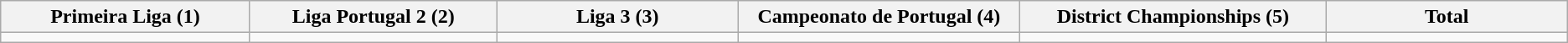<table class="wikitable">
<tr>
<th width="5%">Primeira Liga (1)</th>
<th width="5%">Liga Portugal 2 (2)</th>
<th width="5%">Liga 3 (3)</th>
<th width="5%">Campeonato de Portugal (4)</th>
<th width="5%">District Championships (5)</th>
<th width="5%">Total</th>
</tr>
<tr>
<td></td>
<td></td>
<td></td>
<td></td>
<td></td>
<td></td>
</tr>
</table>
